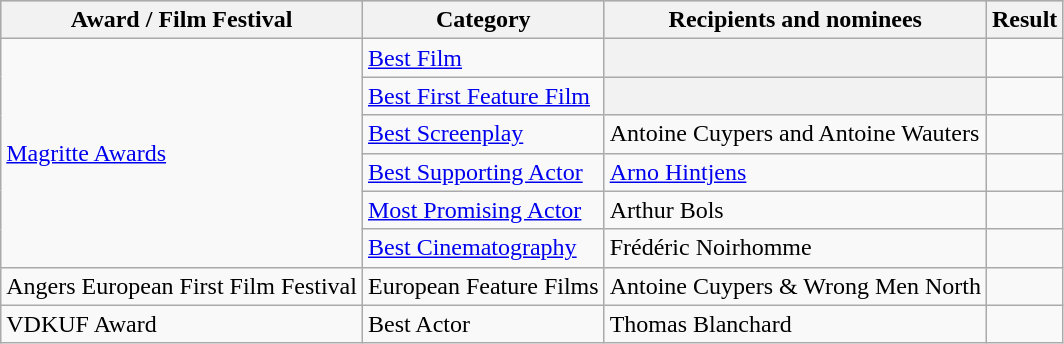<table class="wikitable plainrowheaders sortable">
<tr style="background:#ccc; text-align:center;">
<th scope="col">Award / Film Festival</th>
<th scope="col">Category</th>
<th scope="col">Recipients and nominees</th>
<th scope="col">Result</th>
</tr>
<tr>
<td rowspan="6"><a href='#'>Magritte Awards</a></td>
<td><a href='#'>Best Film</a></td>
<th></th>
<td></td>
</tr>
<tr>
<td><a href='#'>Best First Feature Film</a></td>
<th></th>
<td></td>
</tr>
<tr>
<td><a href='#'>Best Screenplay</a></td>
<td>Antoine Cuypers and Antoine Wauters</td>
<td></td>
</tr>
<tr>
<td><a href='#'>Best Supporting Actor</a></td>
<td><a href='#'>Arno Hintjens</a></td>
<td></td>
</tr>
<tr>
<td><a href='#'>Most Promising Actor</a></td>
<td>Arthur Bols</td>
<td></td>
</tr>
<tr>
<td><a href='#'>Best Cinematography</a></td>
<td>Frédéric Noirhomme</td>
<td></td>
</tr>
<tr>
<td>Angers European First Film Festival</td>
<td>European Feature Films</td>
<td>Antoine Cuypers & Wrong Men North</td>
<td></td>
</tr>
<tr>
<td>VDKUF Award</td>
<td>Best Actor</td>
<td>Thomas Blanchard</td>
<td></td>
</tr>
</table>
